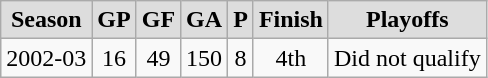<table class="wikitable">
<tr align="center"  bgcolor="#dddddd">
<td><strong>Season</strong></td>
<td><strong>GP</strong></td>
<td><strong>GF</strong></td>
<td><strong>GA</strong></td>
<td><strong>P</strong></td>
<td><strong>Finish</strong></td>
<td><strong>Playoffs</strong></td>
</tr>
<tr align="center">
<td>2002-03</td>
<td>16</td>
<td>49</td>
<td>150</td>
<td>8</td>
<td>4th</td>
<td>Did not qualify</td>
</tr>
</table>
